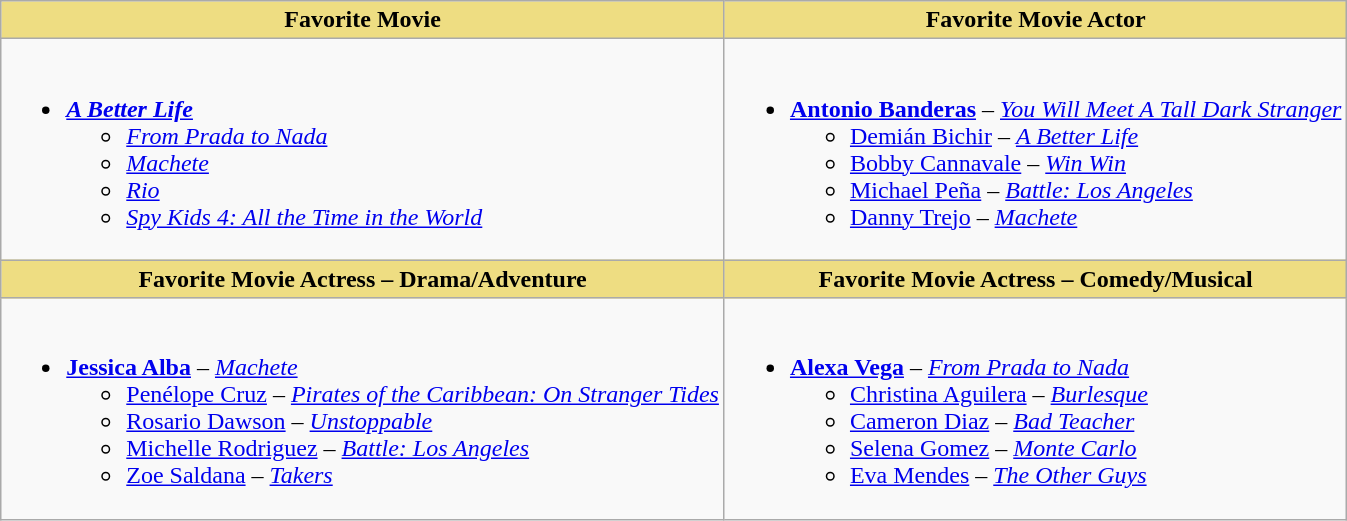<table class="wikitable plainrowheaders">
<tr>
<th style="background:#EEDD82;">Favorite Movie</th>
<th style="background:#EEDD82;">Favorite Movie Actor</th>
</tr>
<tr>
<td valign="top"><br><ul><li><strong><em><a href='#'>A Better Life</a></em></strong><ul><li><em><a href='#'>From Prada to Nada</a></em></li><li><em><a href='#'>Machete</a></em></li><li><em><a href='#'>Rio</a></em></li><li><em><a href='#'>Spy Kids 4: All the Time in the World</a></em></li></ul></li></ul></td>
<td valign="top"><br><ul><li><strong><a href='#'>Antonio Banderas</a></strong> – <em><a href='#'>You Will Meet A Tall Dark Stranger</a></em><ul><li><a href='#'>Demián Bichir</a> – <em><a href='#'>A Better Life</a></em></li><li><a href='#'>Bobby Cannavale</a> – <em><a href='#'>Win Win</a></em></li><li><a href='#'>Michael Peña</a> – <em><a href='#'>Battle: Los Angeles</a></em></li><li><a href='#'>Danny Trejo</a> – <em><a href='#'>Machete</a></em></li></ul></li></ul></td>
</tr>
<tr>
<th style="background:#EEDD82;">Favorite Movie Actress – Drama/Adventure</th>
<th style="background:#EEDD82;">Favorite Movie Actress – Comedy/Musical</th>
</tr>
<tr>
<td valign="top"><br><ul><li><strong><a href='#'>Jessica Alba</a></strong> – <em><a href='#'>Machete</a></em><ul><li><a href='#'>Penélope Cruz</a> – <em><a href='#'>Pirates of the Caribbean: On Stranger Tides</a></em></li><li><a href='#'>Rosario Dawson</a> – <em><a href='#'>Unstoppable</a></em></li><li><a href='#'>Michelle Rodriguez</a> – <em><a href='#'>Battle: Los Angeles</a></em></li><li><a href='#'>Zoe Saldana</a> – <em><a href='#'>Takers</a></em></li></ul></li></ul></td>
<td valign="top"><br><ul><li><strong><a href='#'>Alexa Vega</a></strong> – <em><a href='#'>From Prada to Nada</a></em><ul><li><a href='#'>Christina Aguilera</a> – <em><a href='#'>Burlesque</a></em></li><li><a href='#'>Cameron Diaz</a> – <em><a href='#'>Bad Teacher</a></em></li><li><a href='#'>Selena Gomez</a> – <em><a href='#'>Monte Carlo</a></em></li><li><a href='#'>Eva Mendes</a> – <em><a href='#'>The Other Guys</a></em></li></ul></li></ul></td>
</tr>
</table>
